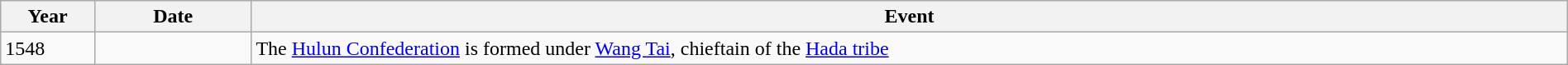<table class="wikitable" width="100%">
<tr>
<th style="width:6%">Year</th>
<th style="width:10%">Date</th>
<th>Event</th>
</tr>
<tr>
<td>1548</td>
<td></td>
<td>The <a href='#'>Hulun Confederation</a> is formed under <a href='#'>Wang Tai</a>, chieftain of the <a href='#'>Hada tribe</a></td>
</tr>
</table>
